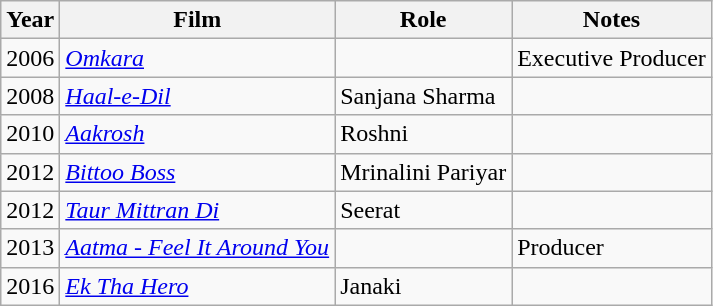<table class="wikitable sortable">
<tr>
<th>Year</th>
<th>Film</th>
<th>Role</th>
<th>Notes</th>
</tr>
<tr>
<td>2006</td>
<td><em><a href='#'>Omkara</a></em></td>
<td></td>
<td>Executive Producer</td>
</tr>
<tr>
<td>2008</td>
<td><em><a href='#'>Haal-e-Dil</a></em></td>
<td>Sanjana Sharma</td>
<td></td>
</tr>
<tr>
<td>2010</td>
<td><em><a href='#'>Aakrosh</a></em></td>
<td>Roshni</td>
<td></td>
</tr>
<tr>
<td>2012</td>
<td><em><a href='#'>Bittoo Boss</a></em></td>
<td>Mrinalini Pariyar</td>
<td></td>
</tr>
<tr>
<td>2012</td>
<td><em><a href='#'>Taur Mittran Di</a></em></td>
<td>Seerat</td>
<td></td>
</tr>
<tr>
<td>2013</td>
<td><em><a href='#'>Aatma - Feel It Around You</a></em></td>
<td></td>
<td>Producer</td>
</tr>
<tr>
<td>2016</td>
<td><em><a href='#'>Ek Tha Hero</a></em></td>
<td>Janaki</td>
<td></td>
</tr>
</table>
